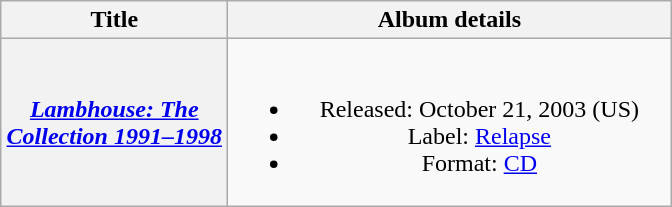<table class="wikitable plainrowheaders" style="text-align:center;">
<tr>
<th scope="col" rowspan="1" style="width:9em;">Title</th>
<th scope="col" rowspan="1" style="width:18em;">Album details</th>
</tr>
<tr>
<th scope="row"><em><a href='#'>Lambhouse: The Collection 1991–1998</a></em></th>
<td><br><ul><li>Released: October 21, 2003 <span>(US)</span></li><li>Label: <a href='#'>Relapse</a></li><li>Format: <a href='#'>CD</a></li></ul></td>
</tr>
</table>
